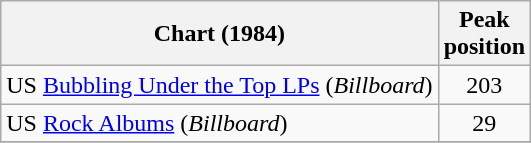<table class="wikitable sortable plainrowheaders">
<tr>
<th>Chart (1984)</th>
<th>Peak<br>position</th>
</tr>
<tr>
<td>US <a href='#'>Bubbling Under the Top LPs</a> (<em>Billboard</em>)</td>
<td align="center">203</td>
</tr>
<tr>
<td>US <a href='#'>Rock Albums</a> (<em>Billboard</em>)</td>
<td align="center">29</td>
</tr>
<tr>
</tr>
</table>
